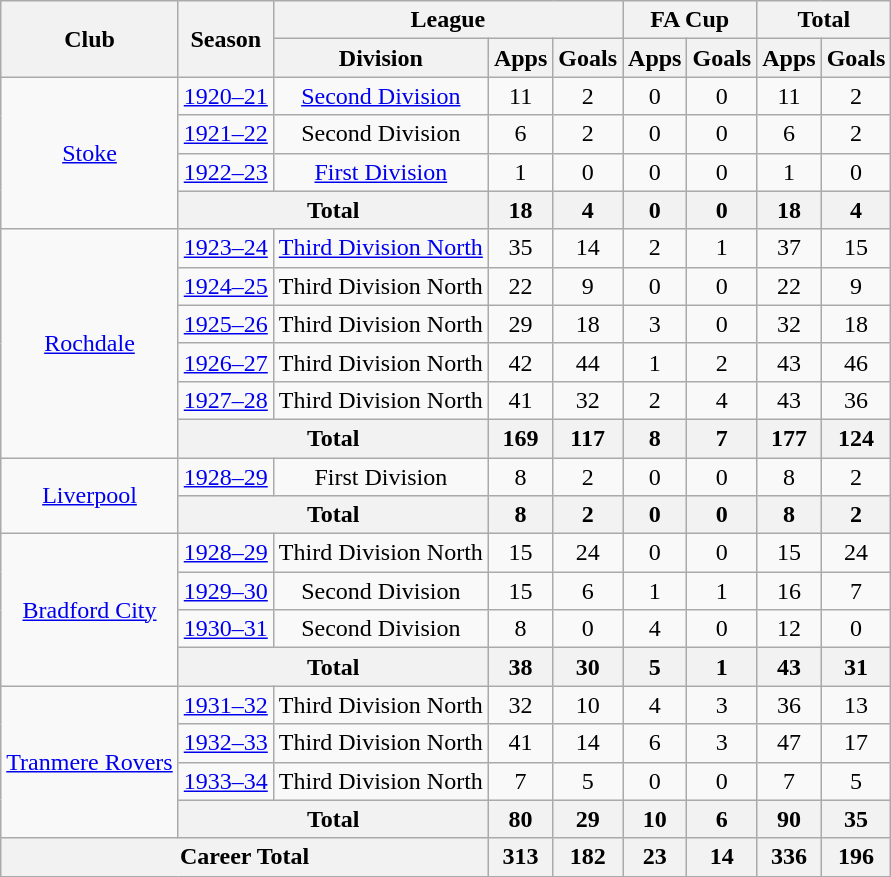<table class="wikitable" style="text-align: center;">
<tr>
<th rowspan="2">Club</th>
<th rowspan="2">Season</th>
<th colspan="3">League</th>
<th colspan="2">FA Cup</th>
<th colspan="2">Total</th>
</tr>
<tr>
<th>Division</th>
<th>Apps</th>
<th>Goals</th>
<th>Apps</th>
<th>Goals</th>
<th>Apps</th>
<th>Goals</th>
</tr>
<tr>
<td rowspan="4"><a href='#'>Stoke</a></td>
<td><a href='#'>1920–21</a></td>
<td><a href='#'>Second Division</a></td>
<td>11</td>
<td>2</td>
<td>0</td>
<td>0</td>
<td>11</td>
<td>2</td>
</tr>
<tr>
<td><a href='#'>1921–22</a></td>
<td>Second Division</td>
<td>6</td>
<td>2</td>
<td>0</td>
<td>0</td>
<td>6</td>
<td>2</td>
</tr>
<tr>
<td><a href='#'>1922–23</a></td>
<td><a href='#'>First Division</a></td>
<td>1</td>
<td>0</td>
<td>0</td>
<td>0</td>
<td>1</td>
<td>0</td>
</tr>
<tr>
<th colspan=2>Total</th>
<th>18</th>
<th>4</th>
<th>0</th>
<th>0</th>
<th>18</th>
<th>4</th>
</tr>
<tr>
<td rowspan="6"><a href='#'>Rochdale</a></td>
<td><a href='#'>1923–24</a></td>
<td><a href='#'>Third Division North</a></td>
<td>35</td>
<td>14</td>
<td>2</td>
<td>1</td>
<td>37</td>
<td>15</td>
</tr>
<tr>
<td><a href='#'>1924–25</a></td>
<td>Third Division North</td>
<td>22</td>
<td>9</td>
<td>0</td>
<td>0</td>
<td>22</td>
<td>9</td>
</tr>
<tr>
<td><a href='#'>1925–26</a></td>
<td>Third Division North</td>
<td>29</td>
<td>18</td>
<td>3</td>
<td>0</td>
<td>32</td>
<td>18</td>
</tr>
<tr>
<td><a href='#'>1926–27</a></td>
<td>Third Division North</td>
<td>42</td>
<td>44</td>
<td>1</td>
<td>2</td>
<td>43</td>
<td>46</td>
</tr>
<tr>
<td><a href='#'>1927–28</a></td>
<td>Third Division North</td>
<td>41</td>
<td>32</td>
<td>2</td>
<td>4</td>
<td>43</td>
<td>36</td>
</tr>
<tr>
<th colspan=2>Total</th>
<th>169</th>
<th>117</th>
<th>8</th>
<th>7</th>
<th>177</th>
<th>124</th>
</tr>
<tr>
<td rowspan="2"><a href='#'>Liverpool</a></td>
<td><a href='#'>1928–29</a></td>
<td>First Division</td>
<td>8</td>
<td>2</td>
<td>0</td>
<td>0</td>
<td>8</td>
<td>2</td>
</tr>
<tr>
<th colspan=2>Total</th>
<th>8</th>
<th>2</th>
<th>0</th>
<th>0</th>
<th>8</th>
<th>2</th>
</tr>
<tr>
<td rowspan="4"><a href='#'>Bradford City</a></td>
<td><a href='#'>1928–29</a></td>
<td>Third Division North</td>
<td>15</td>
<td>24</td>
<td>0</td>
<td>0</td>
<td>15</td>
<td>24</td>
</tr>
<tr>
<td><a href='#'>1929–30</a></td>
<td>Second Division</td>
<td>15</td>
<td>6</td>
<td>1</td>
<td>1</td>
<td>16</td>
<td>7</td>
</tr>
<tr>
<td><a href='#'>1930–31</a></td>
<td>Second Division</td>
<td>8</td>
<td>0</td>
<td>4</td>
<td>0</td>
<td>12</td>
<td>0</td>
</tr>
<tr>
<th colspan=2>Total</th>
<th>38</th>
<th>30</th>
<th>5</th>
<th>1</th>
<th>43</th>
<th>31</th>
</tr>
<tr>
<td rowspan="4"><a href='#'>Tranmere Rovers</a></td>
<td><a href='#'>1931–32</a></td>
<td>Third Division North</td>
<td>32</td>
<td>10</td>
<td>4</td>
<td>3</td>
<td>36</td>
<td>13</td>
</tr>
<tr>
<td><a href='#'>1932–33</a></td>
<td>Third Division North</td>
<td>41</td>
<td>14</td>
<td>6</td>
<td>3</td>
<td>47</td>
<td>17</td>
</tr>
<tr>
<td><a href='#'>1933–34</a></td>
<td>Third Division North</td>
<td>7</td>
<td>5</td>
<td>0</td>
<td>0</td>
<td>7</td>
<td>5</td>
</tr>
<tr>
<th colspan=2>Total</th>
<th>80</th>
<th>29</th>
<th>10</th>
<th>6</th>
<th>90</th>
<th>35</th>
</tr>
<tr>
<th colspan="3">Career Total</th>
<th>313</th>
<th>182</th>
<th>23</th>
<th>14</th>
<th>336</th>
<th>196</th>
</tr>
</table>
